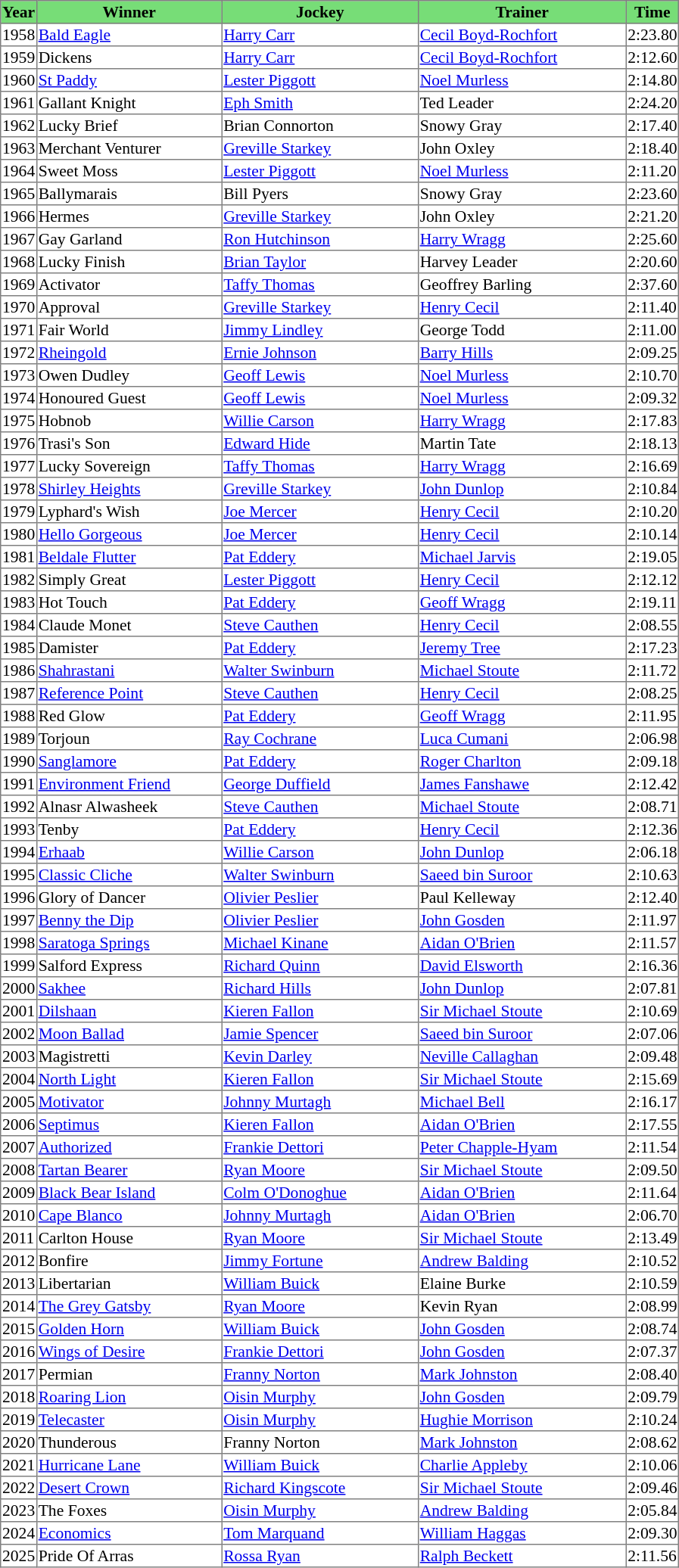<table class = "sortable" | border="1" style="border-collapse: collapse; font-size:90%">
<tr bgcolor="#77dd77" align="center">
<th>Year</th>
<th>Winner</th>
<th>Jockey</th>
<th>Trainer</th>
<th>Time</th>
</tr>
<tr>
<td>1958</td>
<td width=160px><a href='#'>Bald Eagle</a></td>
<td width=170px><a href='#'>Harry Carr</a></td>
<td width=180px><a href='#'>Cecil Boyd-Rochfort</a></td>
<td>2:23.80</td>
</tr>
<tr>
<td>1959</td>
<td>Dickens</td>
<td><a href='#'>Harry Carr</a></td>
<td><a href='#'>Cecil Boyd-Rochfort</a></td>
<td>2:12.60</td>
</tr>
<tr>
<td>1960</td>
<td><a href='#'>St Paddy</a></td>
<td><a href='#'>Lester Piggott</a></td>
<td><a href='#'>Noel Murless</a></td>
<td>2:14.80</td>
</tr>
<tr>
<td>1961</td>
<td>Gallant Knight</td>
<td><a href='#'>Eph Smith</a></td>
<td>Ted Leader</td>
<td>2:24.20</td>
</tr>
<tr>
<td>1962</td>
<td>Lucky Brief</td>
<td>Brian Connorton</td>
<td>Snowy Gray</td>
<td>2:17.40</td>
</tr>
<tr>
<td>1963</td>
<td>Merchant Venturer</td>
<td><a href='#'>Greville Starkey</a></td>
<td>John Oxley</td>
<td>2:18.40</td>
</tr>
<tr>
<td>1964</td>
<td>Sweet Moss</td>
<td><a href='#'>Lester Piggott</a></td>
<td><a href='#'>Noel Murless</a></td>
<td>2:11.20</td>
</tr>
<tr>
<td>1965</td>
<td>Ballymarais</td>
<td>Bill Pyers</td>
<td>Snowy Gray</td>
<td>2:23.60</td>
</tr>
<tr>
<td>1966</td>
<td>Hermes</td>
<td><a href='#'>Greville Starkey</a></td>
<td>John Oxley</td>
<td>2:21.20</td>
</tr>
<tr>
<td>1967</td>
<td>Gay Garland</td>
<td><a href='#'>Ron Hutchinson</a></td>
<td><a href='#'>Harry Wragg</a></td>
<td>2:25.60</td>
</tr>
<tr>
<td>1968</td>
<td>Lucky Finish</td>
<td><a href='#'>Brian Taylor</a></td>
<td>Harvey Leader</td>
<td>2:20.60</td>
</tr>
<tr>
<td>1969</td>
<td>Activator</td>
<td><a href='#'>Taffy Thomas</a></td>
<td>Geoffrey Barling</td>
<td>2:37.60</td>
</tr>
<tr>
<td>1970</td>
<td>Approval</td>
<td><a href='#'>Greville Starkey</a></td>
<td><a href='#'>Henry Cecil</a></td>
<td>2:11.40</td>
</tr>
<tr>
<td>1971</td>
<td>Fair World</td>
<td><a href='#'>Jimmy Lindley</a></td>
<td>George Todd</td>
<td>2:11.00</td>
</tr>
<tr>
<td>1972</td>
<td><a href='#'>Rheingold</a></td>
<td><a href='#'>Ernie Johnson</a></td>
<td><a href='#'>Barry Hills</a></td>
<td>2:09.25</td>
</tr>
<tr>
<td>1973</td>
<td>Owen Dudley</td>
<td><a href='#'>Geoff Lewis</a></td>
<td><a href='#'>Noel Murless</a></td>
<td>2:10.70</td>
</tr>
<tr>
<td>1974</td>
<td>Honoured Guest</td>
<td><a href='#'>Geoff Lewis</a></td>
<td><a href='#'>Noel Murless</a></td>
<td>2:09.32</td>
</tr>
<tr>
<td>1975</td>
<td>Hobnob</td>
<td><a href='#'>Willie Carson</a></td>
<td><a href='#'>Harry Wragg</a></td>
<td>2:17.83</td>
</tr>
<tr>
<td>1976</td>
<td>Trasi's Son</td>
<td><a href='#'>Edward Hide</a></td>
<td>Martin Tate</td>
<td>2:18.13</td>
</tr>
<tr>
<td>1977</td>
<td>Lucky Sovereign</td>
<td><a href='#'>Taffy Thomas</a></td>
<td><a href='#'>Harry Wragg</a></td>
<td>2:16.69</td>
</tr>
<tr>
<td>1978</td>
<td><a href='#'>Shirley Heights</a></td>
<td><a href='#'>Greville Starkey</a></td>
<td><a href='#'>John Dunlop</a></td>
<td>2:10.84</td>
</tr>
<tr>
<td>1979</td>
<td>Lyphard's Wish</td>
<td><a href='#'>Joe Mercer</a></td>
<td><a href='#'>Henry Cecil</a></td>
<td>2:10.20</td>
</tr>
<tr>
<td>1980</td>
<td><a href='#'>Hello Gorgeous</a></td>
<td><a href='#'>Joe Mercer</a></td>
<td><a href='#'>Henry Cecil</a></td>
<td>2:10.14</td>
</tr>
<tr>
<td>1981</td>
<td><a href='#'>Beldale Flutter</a></td>
<td><a href='#'>Pat Eddery</a></td>
<td><a href='#'>Michael Jarvis</a></td>
<td>2:19.05</td>
</tr>
<tr>
<td>1982</td>
<td>Simply Great</td>
<td><a href='#'>Lester Piggott</a></td>
<td><a href='#'>Henry Cecil</a></td>
<td>2:12.12</td>
</tr>
<tr>
<td>1983</td>
<td>Hot Touch</td>
<td><a href='#'>Pat Eddery</a></td>
<td><a href='#'>Geoff Wragg</a></td>
<td>2:19.11</td>
</tr>
<tr>
<td>1984</td>
<td>Claude Monet</td>
<td><a href='#'>Steve Cauthen</a></td>
<td><a href='#'>Henry Cecil</a></td>
<td>2:08.55</td>
</tr>
<tr>
<td>1985</td>
<td>Damister</td>
<td><a href='#'>Pat Eddery</a></td>
<td><a href='#'>Jeremy Tree</a></td>
<td>2:17.23</td>
</tr>
<tr>
<td>1986</td>
<td><a href='#'>Shahrastani</a></td>
<td><a href='#'>Walter Swinburn</a></td>
<td><a href='#'>Michael Stoute</a></td>
<td>2:11.72</td>
</tr>
<tr>
<td>1987</td>
<td><a href='#'>Reference Point</a></td>
<td><a href='#'>Steve Cauthen</a></td>
<td><a href='#'>Henry Cecil</a></td>
<td>2:08.25</td>
</tr>
<tr>
<td>1988</td>
<td>Red Glow</td>
<td><a href='#'>Pat Eddery</a></td>
<td><a href='#'>Geoff Wragg</a></td>
<td>2:11.95</td>
</tr>
<tr>
<td>1989</td>
<td>Torjoun</td>
<td><a href='#'>Ray Cochrane</a></td>
<td><a href='#'>Luca Cumani</a></td>
<td>2:06.98</td>
</tr>
<tr>
<td>1990</td>
<td><a href='#'>Sanglamore</a></td>
<td><a href='#'>Pat Eddery</a></td>
<td><a href='#'>Roger Charlton</a></td>
<td>2:09.18</td>
</tr>
<tr>
<td>1991</td>
<td><a href='#'>Environment Friend</a></td>
<td><a href='#'>George Duffield</a></td>
<td><a href='#'>James Fanshawe</a></td>
<td>2:12.42</td>
</tr>
<tr>
<td>1992</td>
<td>Alnasr Alwasheek</td>
<td><a href='#'>Steve Cauthen</a></td>
<td><a href='#'>Michael Stoute</a></td>
<td>2:08.71</td>
</tr>
<tr>
<td>1993</td>
<td>Tenby</td>
<td><a href='#'>Pat Eddery</a></td>
<td><a href='#'>Henry Cecil</a></td>
<td>2:12.36</td>
</tr>
<tr>
<td>1994</td>
<td><a href='#'>Erhaab</a></td>
<td><a href='#'>Willie Carson</a></td>
<td><a href='#'>John Dunlop</a></td>
<td>2:06.18</td>
</tr>
<tr>
<td>1995</td>
<td><a href='#'>Classic Cliche</a></td>
<td><a href='#'>Walter Swinburn</a></td>
<td><a href='#'>Saeed bin Suroor</a></td>
<td>2:10.63</td>
</tr>
<tr>
<td>1996</td>
<td>Glory of Dancer</td>
<td><a href='#'>Olivier Peslier</a></td>
<td>Paul Kelleway</td>
<td>2:12.40</td>
</tr>
<tr>
<td>1997</td>
<td><a href='#'>Benny the Dip</a></td>
<td><a href='#'>Olivier Peslier</a></td>
<td><a href='#'>John Gosden</a></td>
<td>2:11.97</td>
</tr>
<tr>
<td>1998</td>
<td><a href='#'>Saratoga Springs</a></td>
<td><a href='#'>Michael Kinane</a></td>
<td><a href='#'>Aidan O'Brien</a></td>
<td>2:11.57</td>
</tr>
<tr>
<td>1999</td>
<td>Salford Express</td>
<td><a href='#'>Richard Quinn</a></td>
<td><a href='#'>David Elsworth</a></td>
<td>2:16.36</td>
</tr>
<tr>
<td>2000</td>
<td><a href='#'>Sakhee</a></td>
<td><a href='#'>Richard Hills</a></td>
<td><a href='#'>John Dunlop</a></td>
<td>2:07.81</td>
</tr>
<tr>
<td>2001</td>
<td><a href='#'>Dilshaan</a></td>
<td><a href='#'>Kieren Fallon</a></td>
<td><a href='#'>Sir Michael Stoute</a></td>
<td>2:10.69</td>
</tr>
<tr>
<td>2002</td>
<td><a href='#'>Moon Ballad</a></td>
<td><a href='#'>Jamie Spencer</a></td>
<td><a href='#'>Saeed bin Suroor</a></td>
<td>2:07.06</td>
</tr>
<tr>
<td>2003</td>
<td>Magistretti</td>
<td><a href='#'>Kevin Darley</a></td>
<td><a href='#'>Neville Callaghan</a></td>
<td>2:09.48</td>
</tr>
<tr>
<td>2004</td>
<td><a href='#'>North Light</a></td>
<td><a href='#'>Kieren Fallon</a></td>
<td><a href='#'>Sir Michael Stoute</a></td>
<td>2:15.69</td>
</tr>
<tr>
<td>2005</td>
<td><a href='#'>Motivator</a></td>
<td><a href='#'>Johnny Murtagh</a></td>
<td><a href='#'>Michael Bell</a></td>
<td>2:16.17</td>
</tr>
<tr>
<td>2006</td>
<td><a href='#'>Septimus</a></td>
<td><a href='#'>Kieren Fallon</a></td>
<td><a href='#'>Aidan O'Brien</a></td>
<td>2:17.55</td>
</tr>
<tr>
<td>2007</td>
<td><a href='#'>Authorized</a></td>
<td><a href='#'>Frankie Dettori</a></td>
<td><a href='#'>Peter Chapple-Hyam</a></td>
<td>2:11.54</td>
</tr>
<tr>
<td>2008</td>
<td><a href='#'>Tartan Bearer</a></td>
<td><a href='#'>Ryan Moore</a></td>
<td><a href='#'>Sir Michael Stoute</a></td>
<td>2:09.50</td>
</tr>
<tr>
<td>2009</td>
<td><a href='#'>Black Bear Island</a></td>
<td><a href='#'>Colm O'Donoghue</a></td>
<td><a href='#'>Aidan O'Brien</a></td>
<td>2:11.64</td>
</tr>
<tr>
<td>2010</td>
<td><a href='#'>Cape Blanco</a></td>
<td><a href='#'>Johnny Murtagh</a></td>
<td><a href='#'>Aidan O'Brien</a></td>
<td>2:06.70</td>
</tr>
<tr>
<td>2011</td>
<td>Carlton House</td>
<td><a href='#'>Ryan Moore</a></td>
<td><a href='#'>Sir Michael Stoute</a></td>
<td>2:13.49</td>
</tr>
<tr>
<td>2012</td>
<td>Bonfire</td>
<td><a href='#'>Jimmy Fortune</a></td>
<td><a href='#'>Andrew Balding</a></td>
<td>2:10.52</td>
</tr>
<tr>
<td>2013</td>
<td>Libertarian</td>
<td><a href='#'>William Buick</a></td>
<td>Elaine Burke</td>
<td>2:10.59</td>
</tr>
<tr>
<td>2014</td>
<td><a href='#'>The Grey Gatsby</a></td>
<td><a href='#'>Ryan Moore</a></td>
<td>Kevin Ryan</td>
<td>2:08.99</td>
</tr>
<tr>
<td>2015</td>
<td><a href='#'>Golden Horn</a></td>
<td><a href='#'>William Buick</a></td>
<td><a href='#'>John Gosden</a></td>
<td>2:08.74</td>
</tr>
<tr>
<td>2016</td>
<td><a href='#'>Wings of Desire</a></td>
<td><a href='#'>Frankie Dettori</a></td>
<td><a href='#'>John Gosden</a></td>
<td>2:07.37</td>
</tr>
<tr>
<td>2017</td>
<td>Permian</td>
<td><a href='#'>Franny Norton</a></td>
<td><a href='#'>Mark Johnston</a></td>
<td>2:08.40</td>
</tr>
<tr>
<td>2018</td>
<td><a href='#'>Roaring Lion</a></td>
<td><a href='#'>Oisin Murphy</a></td>
<td><a href='#'>John Gosden</a></td>
<td>2:09.79</td>
</tr>
<tr>
<td>2019</td>
<td><a href='#'>Telecaster</a></td>
<td><a href='#'>Oisin Murphy</a></td>
<td><a href='#'>Hughie Morrison</a></td>
<td>2:10.24</td>
</tr>
<tr>
<td>2020</td>
<td>Thunderous</td>
<td>Franny Norton</td>
<td><a href='#'>Mark Johnston</a></td>
<td>2:08.62</td>
</tr>
<tr>
<td>2021</td>
<td><a href='#'>Hurricane Lane</a></td>
<td><a href='#'>William Buick</a></td>
<td><a href='#'>Charlie Appleby</a></td>
<td>2:10.06</td>
</tr>
<tr>
<td>2022</td>
<td><a href='#'>Desert Crown</a></td>
<td><a href='#'>Richard Kingscote</a></td>
<td><a href='#'>Sir Michael Stoute</a></td>
<td>2:09.46</td>
</tr>
<tr>
<td>2023</td>
<td>The Foxes</td>
<td><a href='#'>Oisin Murphy</a></td>
<td><a href='#'>Andrew Balding</a></td>
<td>2:05.84</td>
</tr>
<tr>
<td>2024</td>
<td><a href='#'>Economics</a></td>
<td><a href='#'>Tom Marquand</a></td>
<td><a href='#'>William Haggas</a></td>
<td>2:09.30</td>
</tr>
<tr>
<td>2025</td>
<td>Pride Of Arras</td>
<td><a href='#'>Rossa Ryan</a></td>
<td><a href='#'>Ralph Beckett</a></td>
<td>2:11.56</td>
</tr>
</table>
